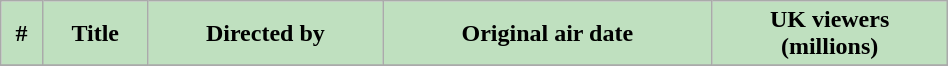<table class="wikitable plainrowheaders" width="50%" style="background:#FFFFFF;">
<tr>
<th style="background: #bfe0bf;">#</th>
<th style="background: #bfe0bf;">Title</th>
<th style="background: #bfe0bf;">Directed by</th>
<th style="background: #bfe0bf;">Original air date</th>
<th style="background: #bfe0bf;">UK viewers<br>(millions)</th>
</tr>
<tr>
</tr>
</table>
